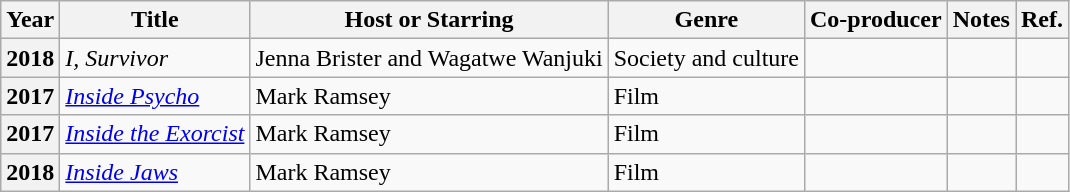<table class="wikitable sortable plainrowheaders">
<tr>
<th scope="col">Year</th>
<th scope="col">Title</th>
<th scope="col">Host or Starring</th>
<th>Genre</th>
<th>Co-producer</th>
<th>Notes</th>
<th scope="col" class="unsortable">Ref.</th>
</tr>
<tr>
<th scope="row" align="center">2018</th>
<td><em>I, Survivor</em></td>
<td>Jenna Brister and Wagatwe Wanjuki</td>
<td>Society and culture</td>
<td></td>
<td></td>
<td></td>
</tr>
<tr>
<th>2017</th>
<td><em><a href='#'>Inside Psycho</a></em></td>
<td>Mark Ramsey</td>
<td>Film</td>
<td></td>
<td></td>
<td></td>
</tr>
<tr>
<th>2017</th>
<td><em><a href='#'>Inside the Exorcist</a></em></td>
<td>Mark Ramsey</td>
<td>Film</td>
<td></td>
<td></td>
<td></td>
</tr>
<tr>
<th scope="row" align="center">2018</th>
<td><em><a href='#'>Inside Jaws</a></em></td>
<td>Mark Ramsey</td>
<td>Film</td>
<td></td>
<td></td>
<td></td>
</tr>
</table>
